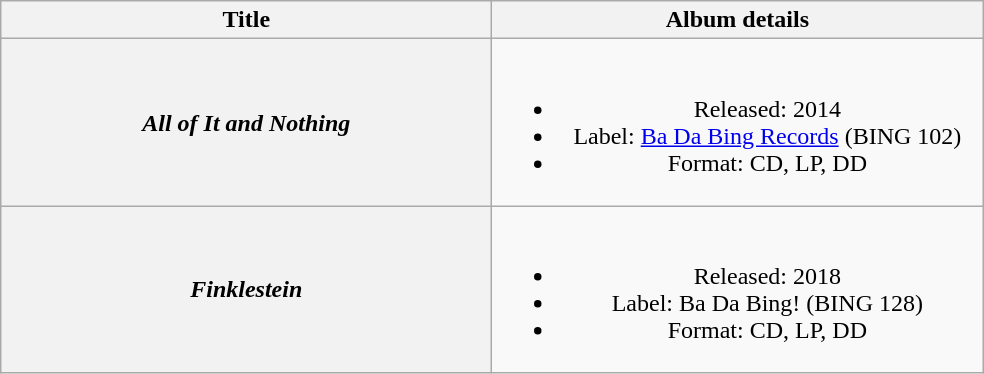<table class="wikitable plainrowheaders" style="text-align:center;" border="1">
<tr>
<th scope="col" rowspan="1" style="width:20em;">Title</th>
<th scope="col" rowspan="1" style="width:20em;">Album details</th>
</tr>
<tr>
<th scope="row"><em>All of It and Nothing</em></th>
<td><br><ul><li>Released: 2014</li><li>Label: <a href='#'>Ba Da Bing Records</a> (BING 102)</li><li>Format: CD, LP, DD</li></ul></td>
</tr>
<tr>
<th scope="row"><em>Finklestein</em></th>
<td><br><ul><li>Released: 2018</li><li>Label: Ba Da Bing! (BING 128)</li><li>Format: CD, LP, DD</li></ul></td>
</tr>
</table>
